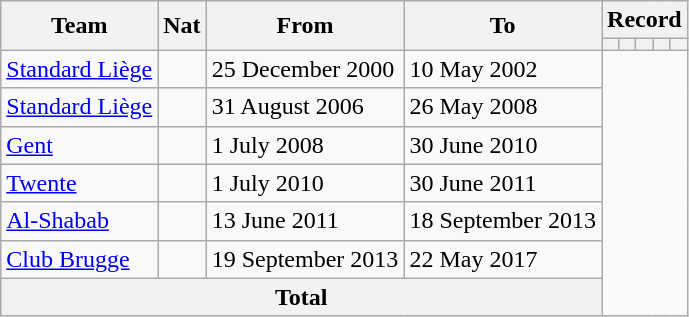<table class=wikitable style="text-align: center">
<tr>
<th rowspan="2">Team</th>
<th rowspan="2">Nat</th>
<th rowspan="2">From</th>
<th rowspan="2">To</th>
<th colspan="8">Record</th>
</tr>
<tr>
<th></th>
<th></th>
<th></th>
<th></th>
<th></th>
</tr>
<tr>
<td align=left><a href='#'>Standard Liège</a></td>
<td></td>
<td align=left>25 December 2000</td>
<td align=left>10 May 2002<br></td>
</tr>
<tr>
<td align=left><a href='#'>Standard Liège</a></td>
<td></td>
<td align=left>31 August 2006</td>
<td align=left>26 May 2008<br></td>
</tr>
<tr>
<td align=left><a href='#'>Gent</a></td>
<td></td>
<td align=left>1 July 2008</td>
<td align=left>30 June 2010<br></td>
</tr>
<tr>
<td align=left><a href='#'>Twente</a></td>
<td></td>
<td align=left>1 July 2010</td>
<td align=left>30 June 2011<br></td>
</tr>
<tr>
<td align=left><a href='#'>Al-Shabab</a></td>
<td></td>
<td align=left>13 June 2011</td>
<td align=left>18 September 2013<br></td>
</tr>
<tr>
<td align=left><a href='#'>Club Brugge</a></td>
<td></td>
<td align=left>19 September 2013</td>
<td align=left>22 May 2017<br></td>
</tr>
<tr>
<th colspan=4>Total<br></th>
</tr>
</table>
